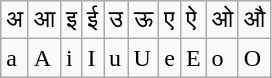<table class="wikitable">
<tr class="Unicode">
<td>अ</td>
<td>आ</td>
<td>इ</td>
<td>ई</td>
<td>उ</td>
<td>ऊ</td>
<td>ए</td>
<td>ऐ</td>
<td>ओ</td>
<td>औ</td>
</tr>
<tr>
<td>a</td>
<td>A</td>
<td>i</td>
<td>I</td>
<td>u</td>
<td>U</td>
<td>e</td>
<td>E</td>
<td>o</td>
<td>O</td>
</tr>
</table>
